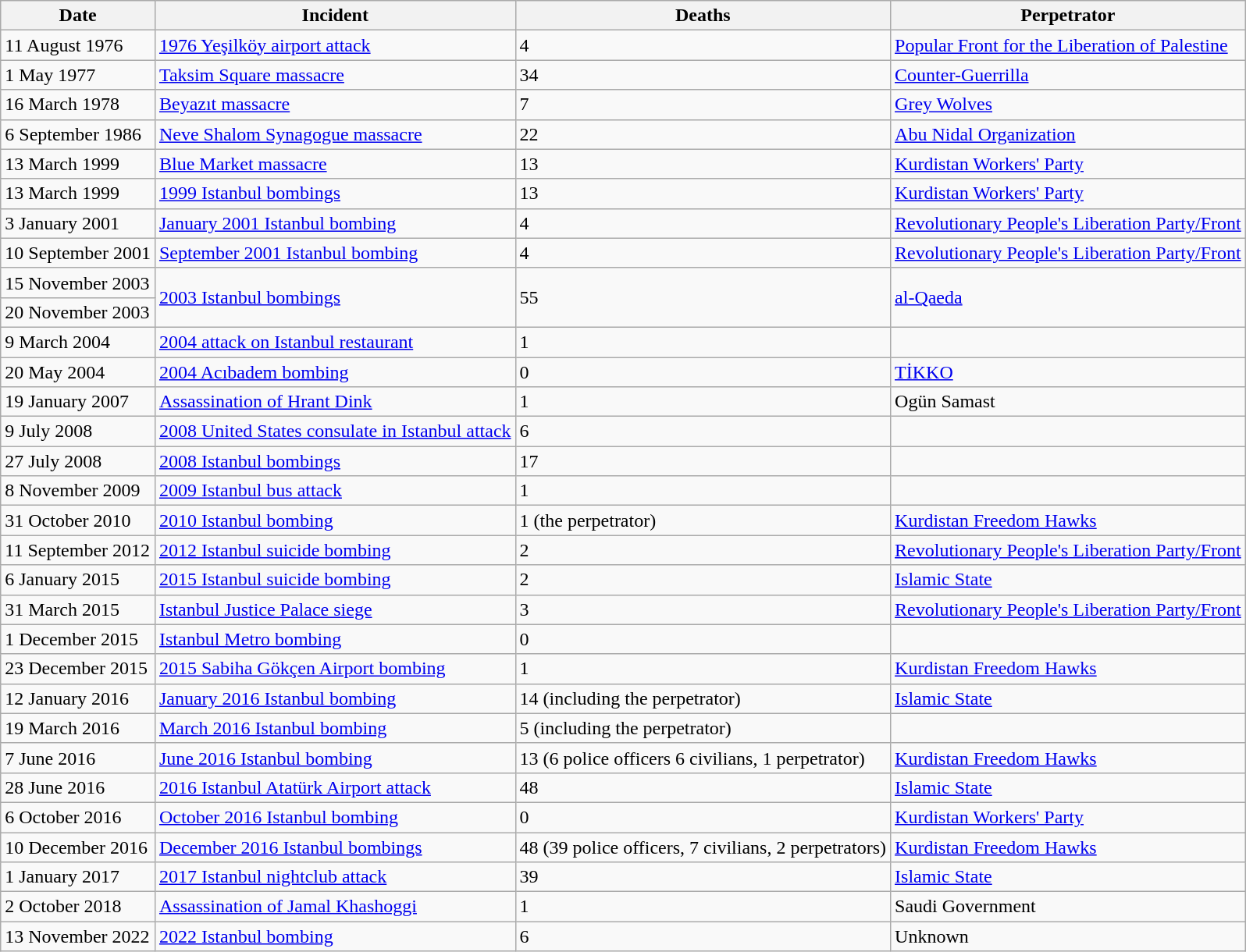<table class="wikitable">
<tr>
<th>Date</th>
<th>Incident</th>
<th>Deaths</th>
<th>Perpetrator</th>
</tr>
<tr>
<td>11 August 1976</td>
<td><a href='#'>1976 Yeşilköy airport attack</a></td>
<td>4</td>
<td><a href='#'>Popular Front for the Liberation of Palestine</a></td>
</tr>
<tr>
<td>1 May 1977</td>
<td><a href='#'>Taksim Square massacre</a></td>
<td>34</td>
<td><a href='#'>Counter-Guerrilla</a></td>
</tr>
<tr>
<td>16 March 1978</td>
<td><a href='#'>Beyazıt massacre</a></td>
<td>7</td>
<td><a href='#'>Grey Wolves</a></td>
</tr>
<tr>
<td>6 September 1986</td>
<td><a href='#'>Neve Shalom Synagogue massacre</a></td>
<td>22</td>
<td><a href='#'>Abu Nidal Organization</a></td>
</tr>
<tr>
<td>13 March 1999</td>
<td><a href='#'>Blue Market massacre</a></td>
<td>13</td>
<td><a href='#'>Kurdistan Workers' Party</a></td>
</tr>
<tr>
<td>13 March 1999</td>
<td><a href='#'>1999 Istanbul bombings</a></td>
<td>13</td>
<td><a href='#'>Kurdistan Workers' Party</a></td>
</tr>
<tr>
<td>3 January 2001</td>
<td><a href='#'>January 2001 Istanbul bombing</a></td>
<td>4</td>
<td><a href='#'>Revolutionary People's Liberation Party/Front</a></td>
</tr>
<tr>
<td>10 September 2001</td>
<td><a href='#'>September 2001 Istanbul bombing</a></td>
<td>4</td>
<td><a href='#'>Revolutionary People's Liberation Party/Front</a></td>
</tr>
<tr>
<td>15 November 2003</td>
<td rowspan="2"><a href='#'>2003 Istanbul bombings</a></td>
<td rowspan="2">55</td>
<td rowspan="2"><a href='#'>al-Qaeda</a></td>
</tr>
<tr>
<td>20 November 2003</td>
</tr>
<tr>
<td>9 March 2004</td>
<td><a href='#'>2004 attack on Istanbul restaurant</a></td>
<td>1</td>
<td></td>
</tr>
<tr>
<td>20 May 2004</td>
<td><a href='#'>2004 Acıbadem bombing</a></td>
<td>0</td>
<td><a href='#'>TİKKO</a></td>
</tr>
<tr>
<td>19 January 2007</td>
<td><a href='#'>Assassination of Hrant Dink</a></td>
<td>1</td>
<td>Ogün Samast</td>
</tr>
<tr>
<td>9 July 2008</td>
<td><a href='#'>2008 United States consulate in Istanbul attack</a></td>
<td>6</td>
<td></td>
</tr>
<tr>
<td>27 July 2008</td>
<td><a href='#'>2008 Istanbul bombings</a></td>
<td>17</td>
<td></td>
</tr>
<tr>
<td>8 November 2009</td>
<td><a href='#'>2009 Istanbul bus attack</a></td>
<td>1</td>
<td></td>
</tr>
<tr>
<td>31 October 2010</td>
<td><a href='#'>2010 Istanbul bombing</a></td>
<td>1 (the perpetrator)</td>
<td><a href='#'>Kurdistan Freedom Hawks</a></td>
</tr>
<tr>
<td>11 September 2012</td>
<td><a href='#'>2012 Istanbul suicide bombing</a></td>
<td>2</td>
<td><a href='#'>Revolutionary People's Liberation Party/Front</a></td>
</tr>
<tr>
<td>6 January 2015</td>
<td><a href='#'>2015 Istanbul suicide bombing</a></td>
<td>2</td>
<td><a href='#'>Islamic State</a></td>
</tr>
<tr>
<td>31 March 2015</td>
<td><a href='#'>Istanbul Justice Palace siege</a></td>
<td>3</td>
<td><a href='#'>Revolutionary People's Liberation Party/Front</a></td>
</tr>
<tr>
<td>1 December 2015</td>
<td><a href='#'>Istanbul Metro bombing</a></td>
<td>0</td>
<td></td>
</tr>
<tr>
<td>23 December 2015</td>
<td><a href='#'>2015 Sabiha Gökçen Airport bombing</a></td>
<td>1</td>
<td><a href='#'>Kurdistan Freedom Hawks</a></td>
</tr>
<tr>
<td>12 January 2016</td>
<td><a href='#'>January 2016 Istanbul bombing</a></td>
<td>14 (including the perpetrator)</td>
<td><a href='#'>Islamic State</a></td>
</tr>
<tr>
<td>19 March 2016</td>
<td><a href='#'>March 2016 Istanbul bombing</a></td>
<td>5 (including the perpetrator)</td>
<td></td>
</tr>
<tr>
<td>7 June 2016</td>
<td><a href='#'>June 2016 Istanbul bombing</a></td>
<td>13 (6 police officers 6 civilians, 1 perpetrator)</td>
<td><a href='#'>Kurdistan Freedom Hawks</a></td>
</tr>
<tr>
<td>28 June 2016</td>
<td><a href='#'>2016 Istanbul Atatürk Airport attack</a></td>
<td>48</td>
<td><a href='#'>Islamic State</a></td>
</tr>
<tr>
<td>6 October 2016</td>
<td><a href='#'>October 2016 Istanbul bombing</a></td>
<td>0</td>
<td><a href='#'>Kurdistan Workers' Party</a></td>
</tr>
<tr>
<td>10 December 2016</td>
<td><a href='#'>December 2016 Istanbul bombings</a></td>
<td>48 (39 police officers, 7 civilians, 2 perpetrators)</td>
<td><a href='#'>Kurdistan Freedom Hawks</a></td>
</tr>
<tr>
<td>1 January 2017</td>
<td><a href='#'>2017 Istanbul nightclub attack</a></td>
<td>39</td>
<td><a href='#'>Islamic State</a></td>
</tr>
<tr>
<td>2 October 2018</td>
<td><a href='#'>Assassination of Jamal Khashoggi</a></td>
<td>1</td>
<td>Saudi Government</td>
</tr>
<tr>
<td>13 November 2022</td>
<td><a href='#'>2022 Istanbul bombing</a></td>
<td>6</td>
<td>Unknown</td>
</tr>
</table>
